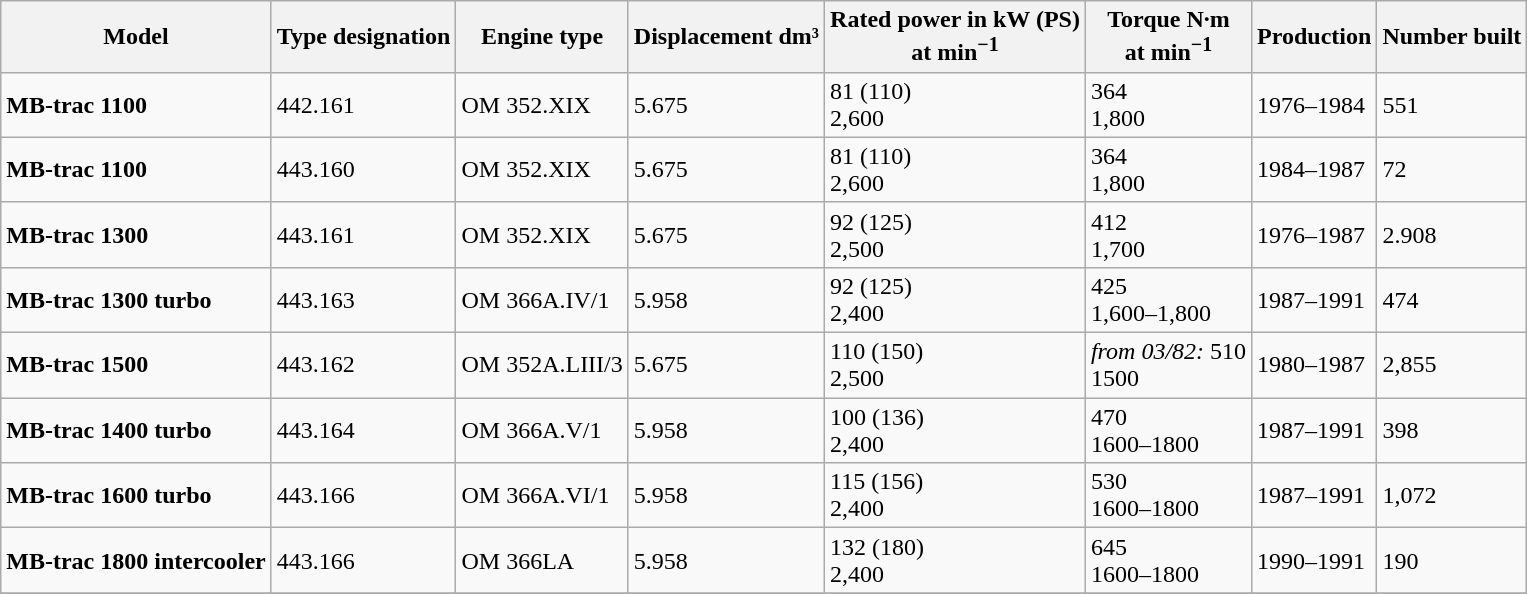<table class="wikitable">
<tr>
<th><strong>Model</strong></th>
<th>Type designation</th>
<th>Engine type</th>
<th>Displacement dm³</th>
<th>Rated power in kW (PS)<br>at min<sup>−1</sup></th>
<th>Torque N·m<br>at min<sup>−1</sup></th>
<th>Production</th>
<th>Number built</th>
</tr>
<tr>
<td><strong>MB-trac 1100</strong></td>
<td>442.161</td>
<td>OM 352.XIX</td>
<td>5.675</td>
<td>81 (110)<br>2,600</td>
<td>364<br>1,800</td>
<td>1976–1984</td>
<td>551</td>
</tr>
<tr>
<td><strong>MB-trac 1100</strong></td>
<td>443.160</td>
<td>OM 352.XIX</td>
<td>5.675</td>
<td>81 (110)<br>2,600</td>
<td>364<br>1,800</td>
<td>1984–1987</td>
<td>72</td>
</tr>
<tr>
<td><strong>MB-trac 1300</strong></td>
<td>443.161</td>
<td>OM 352.XIX</td>
<td>5.675</td>
<td>92 (125)<br>2,500</td>
<td>412<br>1,700</td>
<td>1976–1987</td>
<td>2.908</td>
</tr>
<tr>
<td><strong>MB-trac 1300 turbo</strong></td>
<td>443.163</td>
<td>OM 366A.IV/1</td>
<td>5.958</td>
<td>92 (125)<br>2,400</td>
<td>425<br>1,600–1,800</td>
<td>1987–1991</td>
<td>474</td>
</tr>
<tr>
<td><strong>MB-trac 1500</strong></td>
<td>443.162</td>
<td>OM 352A.LIII/3</td>
<td>5.675</td>
<td>110 (150)<br>2,500</td>
<td><em>from 03/82:</em> 510<br>1500</td>
<td>1980–1987</td>
<td>2,855</td>
</tr>
<tr>
<td><strong>MB-trac 1400 turbo</strong></td>
<td>443.164</td>
<td>OM 366A.V/1</td>
<td>5.958</td>
<td>100 (136)<br>2,400</td>
<td>470<br>1600–1800</td>
<td>1987–1991</td>
<td>398</td>
</tr>
<tr>
<td><strong>MB-trac 1600 turbo</strong></td>
<td>443.166</td>
<td>OM 366A.VI/1</td>
<td>5.958</td>
<td>115 (156)<br>2,400</td>
<td>530<br>1600–1800</td>
<td>1987–1991</td>
<td>1,072</td>
</tr>
<tr>
<td><strong>MB-trac 1800 intercooler</strong></td>
<td>443.166</td>
<td>OM 366LA</td>
<td>5.958</td>
<td>132 (180)<br>2,400</td>
<td>645<br>1600–1800</td>
<td>1990–1991</td>
<td>190</td>
</tr>
<tr>
</tr>
</table>
